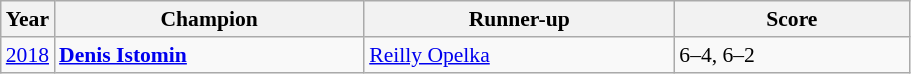<table class="wikitable" style="font-size:90%">
<tr>
<th>Year</th>
<th width="200">Champion</th>
<th width="200">Runner-up</th>
<th width="150">Score</th>
</tr>
<tr>
<td><a href='#'>2018</a></td>
<td> <strong><a href='#'>Denis Istomin</a></strong></td>
<td> <a href='#'>Reilly Opelka</a></td>
<td>6–4, 6–2</td>
</tr>
</table>
